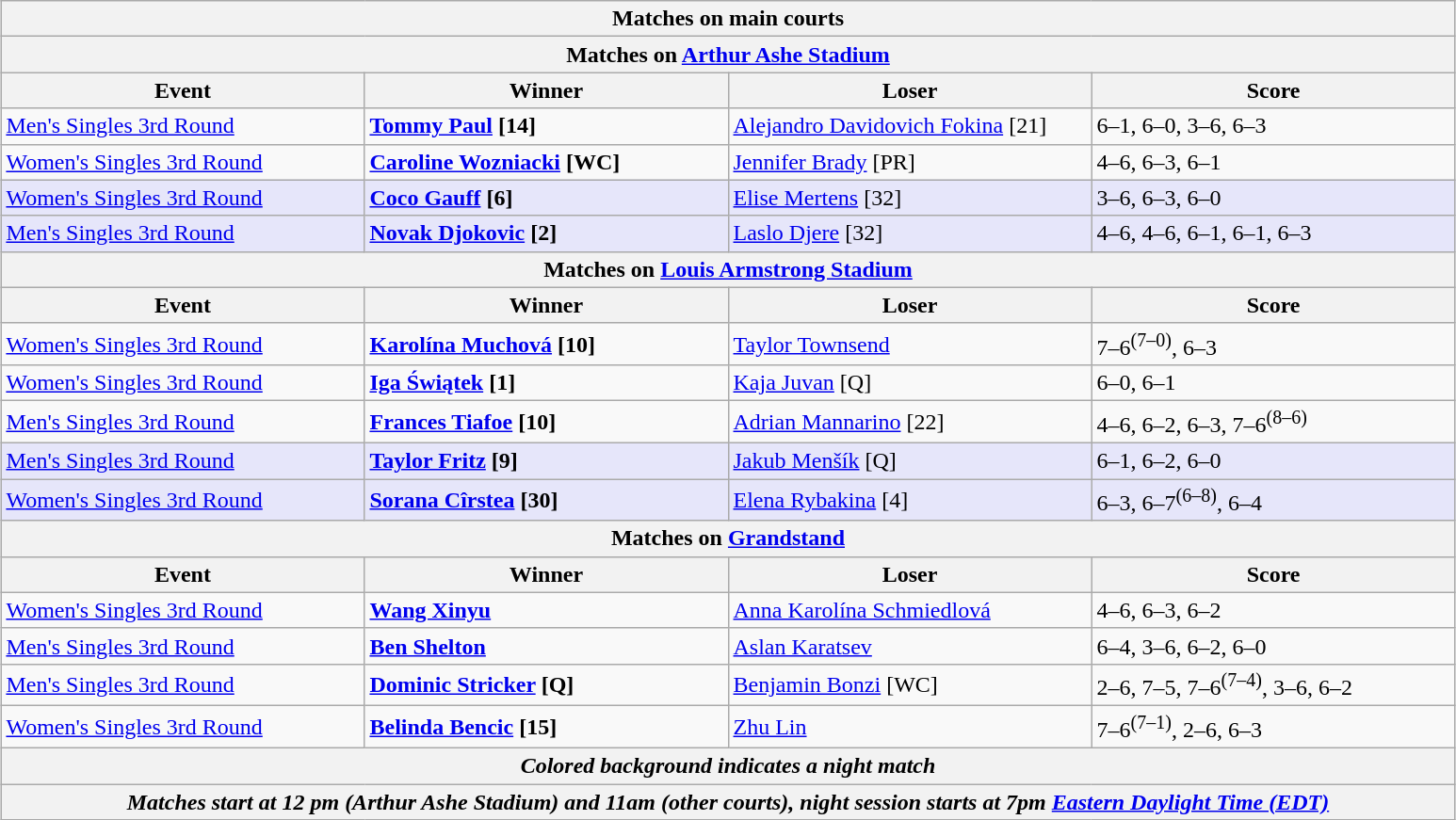<table class="wikitable" style="margin:auto;">
<tr>
<th colspan="4" style="white-space:nowrap;">Matches on main courts</th>
</tr>
<tr>
<th colspan="4"><strong>Matches on <a href='#'>Arthur Ashe Stadium</a></strong></th>
</tr>
<tr>
<th width="250">Event</th>
<th width="250">Winner</th>
<th width="250">Loser</th>
<th width="250">Score</th>
</tr>
<tr>
<td><a href='#'>Men's Singles 3rd Round</a></td>
<td><strong> <a href='#'>Tommy Paul</a> [14]</strong></td>
<td> <a href='#'>Alejandro Davidovich Fokina</a> [21]</td>
<td>6–1, 6–0, 3–6, 6–3</td>
</tr>
<tr>
<td><a href='#'>Women's Singles 3rd Round</a></td>
<td><strong> <a href='#'>Caroline Wozniacki</a> [WC]</strong></td>
<td> <a href='#'>Jennifer Brady</a> [PR]</td>
<td>4–6, 6–3, 6–1</td>
</tr>
<tr bgcolor="lavender">
<td><a href='#'>Women's Singles 3rd Round</a></td>
<td><strong> <a href='#'>Coco Gauff</a> [6]</strong></td>
<td> <a href='#'>Elise Mertens</a> [32]</td>
<td>3–6, 6–3, 6–0</td>
</tr>
<tr bgcolor="lavender">
<td><a href='#'>Men's Singles 3rd Round</a></td>
<td><strong> <a href='#'>Novak Djokovic</a> [2]</strong></td>
<td> <a href='#'>Laslo Djere</a> [32]</td>
<td>4–6, 4–6, 6–1, 6–1, 6–3</td>
</tr>
<tr>
<th colspan="4"><strong>Matches on <a href='#'>Louis Armstrong Stadium</a></strong></th>
</tr>
<tr>
<th width="250">Event</th>
<th width="250">Winner</th>
<th width="250">Loser</th>
<th width="250">Score</th>
</tr>
<tr>
<td><a href='#'>Women's Singles 3rd Round</a></td>
<td><strong> <a href='#'>Karolína Muchová</a> [10]</strong></td>
<td> <a href='#'>Taylor Townsend</a></td>
<td>7–6<sup>(7–0)</sup>, 6–3</td>
</tr>
<tr>
<td><a href='#'>Women's Singles 3rd Round</a></td>
<td><strong> <a href='#'>Iga Świątek</a> [1]</strong></td>
<td> <a href='#'>Kaja Juvan</a> [Q]</td>
<td>6–0, 6–1</td>
</tr>
<tr>
<td><a href='#'>Men's Singles 3rd Round</a></td>
<td><strong> <a href='#'>Frances Tiafoe</a> [10]</strong></td>
<td> <a href='#'>Adrian Mannarino</a> [22]</td>
<td>4–6, 6–2, 6–3, 7–6<sup>(8–6)</sup></td>
</tr>
<tr bgcolor="lavender">
<td><a href='#'>Men's Singles 3rd Round</a></td>
<td><strong> <a href='#'>Taylor Fritz</a> [9]</strong></td>
<td> <a href='#'>Jakub Menšík</a> [Q]</td>
<td>6–1, 6–2, 6–0</td>
</tr>
<tr bgcolor="lavender">
<td><a href='#'>Women's Singles 3rd Round</a></td>
<td><strong> <a href='#'>Sorana Cîrstea</a> [30]</strong></td>
<td> <a href='#'>Elena Rybakina</a> [4]</td>
<td>6–3, 6–7<sup>(6–8)</sup>, 6–4</td>
</tr>
<tr>
<th colspan="4"><strong>Matches on <a href='#'>Grandstand</a></strong></th>
</tr>
<tr>
<th width="250">Event</th>
<th width="250">Winner</th>
<th width="250">Loser</th>
<th width="250">Score</th>
</tr>
<tr>
<td><a href='#'>Women's Singles 3rd Round</a></td>
<td><strong> <a href='#'>Wang Xinyu</a></strong></td>
<td> <a href='#'>Anna Karolína Schmiedlová</a></td>
<td>4–6, 6–3, 6–2</td>
</tr>
<tr>
<td><a href='#'>Men's Singles 3rd Round</a></td>
<td><strong> <a href='#'>Ben Shelton</a></strong></td>
<td> <a href='#'>Aslan Karatsev</a></td>
<td>6–4, 3–6, 6–2, 6–0</td>
</tr>
<tr>
<td><a href='#'>Men's Singles 3rd Round</a></td>
<td><strong> <a href='#'>Dominic Stricker</a> [Q]</strong></td>
<td> <a href='#'>Benjamin Bonzi</a> [WC]</td>
<td>2–6, 7–5, 7–6<sup>(7–4)</sup>, 3–6, 6–2</td>
</tr>
<tr>
<td><a href='#'>Women's Singles 3rd Round</a></td>
<td><strong> <a href='#'>Belinda Bencic</a> [15]</strong></td>
<td> <a href='#'>Zhu Lin</a></td>
<td>7–6<sup>(7–1)</sup>, 2–6, 6–3</td>
</tr>
<tr>
<th colspan="4"><em>Colored background indicates a night match</em></th>
</tr>
<tr>
<th colspan="4"><em>Matches start at 12 pm (Arthur Ashe Stadium) and 11am (other courts), night session starts at 7pm <a href='#'>Eastern Daylight Time (EDT)</a></em></th>
</tr>
</table>
